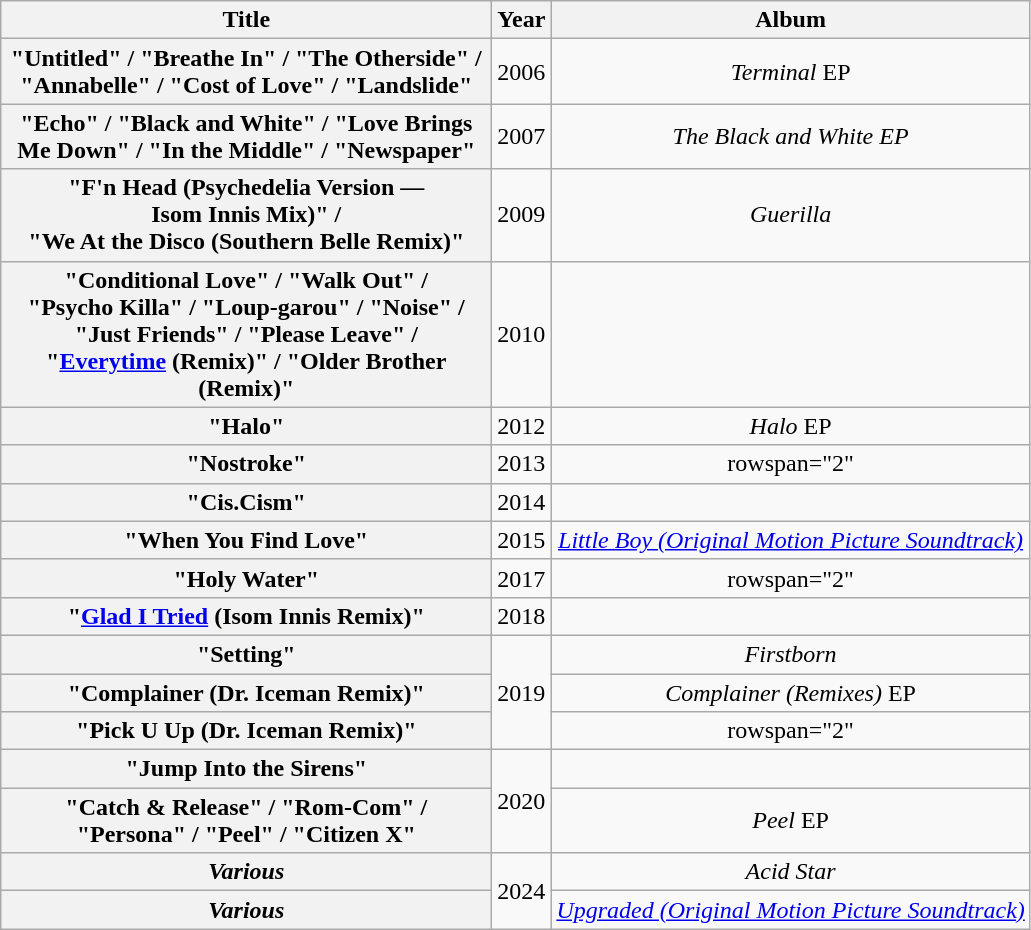<table class="wikitable plainrowheaders" style="text-align:center;">
<tr>
<th scope="col" style="width:20em;">Title</th>
<th scope="col">Year</th>
<th scope="col">Album</th>
</tr>
<tr>
<th scope="row">"Untitled" / "Breathe In" / "The Otherside" / "Annabelle" / "Cost of Love" / "Landslide"<br></th>
<td>2006</td>
<td><em>Terminal</em> EP</td>
</tr>
<tr>
<th scope="row">"Echo" / "Black and White" / "Love Brings Me Down" / "In the Middle" / "Newspaper"<br></th>
<td>2007</td>
<td><em>The Black and White EP</em></td>
</tr>
<tr>
<th scope="row">"F'n Head (Psychedelia Version —<br>Isom Innis Mix)" /<br>"We At the Disco (Southern Belle Remix)"<br></th>
<td>2009</td>
<td><em>Guerilla</em></td>
</tr>
<tr>
<th scope="row">"Conditional Love" / "Walk Out" /<br>"Psycho Killa" / "Loup-garou" / "Noise" /<br>"Just Friends" / "Please Leave" /<br>"<a href='#'>Everytime</a> (Remix)" / "Older Brother (Remix)"<br></th>
<td>2010</td>
<td></td>
</tr>
<tr>
<th scope="row">"Halo"<br></th>
<td>2012</td>
<td><em>Halo</em> EP</td>
</tr>
<tr>
<th scope="row">"Nostroke"<br></th>
<td>2013</td>
<td>rowspan="2" </td>
</tr>
<tr>
<th scope="row">"Cis.Cism"<br></th>
<td>2014</td>
</tr>
<tr>
<th scope="row">"When You Find Love"<br></th>
<td>2015</td>
<td><em><a href='#'>Little Boy (Original Motion Picture Soundtrack)</a></em></td>
</tr>
<tr>
<th scope="row">"Holy Water"<br></th>
<td>2017</td>
<td>rowspan="2" </td>
</tr>
<tr>
<th scope="row">"<a href='#'>Glad I Tried</a> (Isom Innis Remix)"<br></th>
<td>2018</td>
</tr>
<tr>
<th scope="row">"Setting"<br></th>
<td rowspan="3">2019</td>
<td><em>Firstborn</em></td>
</tr>
<tr>
<th scope="row">"Complainer (Dr. Iceman Remix)"<br></th>
<td><em>Complainer (Remixes)</em> EP</td>
</tr>
<tr>
<th scope="row">"Pick U Up (Dr. Iceman Remix)"<br></th>
<td>rowspan="2" </td>
</tr>
<tr>
<th scope="row">"Jump Into the Sirens"<br></th>
<td rowspan="2">2020</td>
</tr>
<tr>
<th scope="row">"Catch & Release" / "Rom-Com" /<br>"Persona" / "Peel" / "Citizen X"<br></th>
<td><em>Peel</em> EP</td>
</tr>
<tr>
<th scope="row"><em>Various</em><br></th>
<td rowspan="2">2024</td>
<td><em>Acid Star</em></td>
</tr>
<tr>
<th scope="row"><em>Various</em><br></th>
<td><em><a href='#'>Upgraded (Original Motion Picture Soundtrack)</a></em></td>
</tr>
</table>
